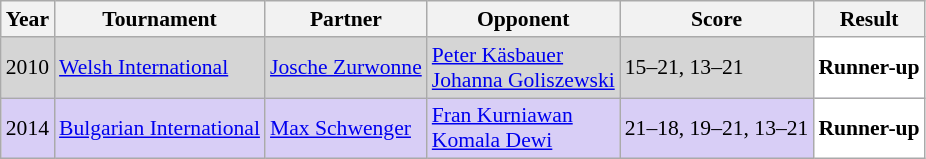<table class="sortable wikitable" style="font-size: 90%;">
<tr>
<th>Year</th>
<th>Tournament</th>
<th>Partner</th>
<th>Opponent</th>
<th>Score</th>
<th>Result</th>
</tr>
<tr style="background:#D5D5D5">
<td align="center">2010</td>
<td align="left"><a href='#'>Welsh International</a></td>
<td align="left"> <a href='#'>Josche Zurwonne</a></td>
<td align="left"> <a href='#'>Peter Käsbauer</a><br> <a href='#'>Johanna Goliszewski</a></td>
<td align="left">15–21, 13–21</td>
<td style="text-align:left; background:white"> <strong>Runner-up</strong></td>
</tr>
<tr style="background:#D8CEF6">
<td align="center">2014</td>
<td align="left"><a href='#'>Bulgarian International</a></td>
<td align="left"> <a href='#'>Max Schwenger</a></td>
<td align="left"> <a href='#'>Fran Kurniawan</a><br> <a href='#'>Komala Dewi</a></td>
<td align="left">21–18, 19–21, 13–21</td>
<td style="text-align:left; background:white"> <strong>Runner-up</strong></td>
</tr>
</table>
